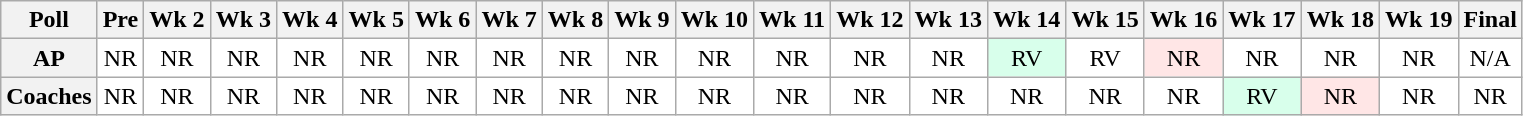<table class="wikitable" style="white-space:nowrap;">
<tr>
<th>Poll</th>
<th>Pre</th>
<th>Wk 2</th>
<th>Wk 3</th>
<th>Wk 4</th>
<th>Wk 5</th>
<th>Wk 6</th>
<th>Wk 7</th>
<th>Wk 8</th>
<th>Wk 9</th>
<th>Wk 10</th>
<th>Wk 11</th>
<th>Wk 12</th>
<th>Wk 13</th>
<th>Wk 14</th>
<th>Wk 15</th>
<th>Wk 16</th>
<th>Wk 17</th>
<th>Wk 18</th>
<th>Wk 19</th>
<th>Final</th>
</tr>
<tr style="text-align:center;">
<th>AP</th>
<td style="background:#FFF;">NR</td>
<td style="background:#FFF;">NR</td>
<td style="background:#FFF;">NR</td>
<td style="background:#FFF;">NR</td>
<td style="background:#FFF;">NR</td>
<td style="background:#FFF;">NR</td>
<td style="background:#FFF;">NR</td>
<td style="background:#FFF;">NR</td>
<td style="background:#FFF;">NR</td>
<td style="background:#FFF;">NR</td>
<td style="background:#FFF;">NR</td>
<td style="background:#FFF;">NR</td>
<td style="background:#FFF;">NR</td>
<td style="background:#D8FFEB;">RV</td>
<td style="background:#FFF;">RV</td>
<td style="background:#FFE6E6;">NR</td>
<td style="background:#FFF;">NR</td>
<td style="background:#FFF;">NR</td>
<td style="background:#FFF;">NR</td>
<td style="background:#FFF;">N/A</td>
</tr>
<tr style="text-align:center;">
<th>Coaches</th>
<td style="background:#FFF;">NR</td>
<td style="background:#FFF;">NR</td>
<td style="background:#FFF;">NR</td>
<td style="background:#FFF;">NR</td>
<td style="background:#FFF;">NR</td>
<td style="background:#FFF;">NR</td>
<td style="background:#FFF;">NR</td>
<td style="background:#FFF;">NR</td>
<td style="background:#FFF;">NR</td>
<td style="background:#FFF;">NR</td>
<td style="background:#FFF;">NR</td>
<td style="background:#FFF;">NR</td>
<td style="background:#FFF;">NR</td>
<td style="background:#FFF;">NR</td>
<td style="background:#FFF;">NR</td>
<td style="background:#FFF;">NR</td>
<td style="background:#D8FFEB;">RV</td>
<td style="background:#FFE6E6;">NR</td>
<td style="background:#FFF;">NR</td>
<td style="background:#FFF;">NR</td>
</tr>
</table>
